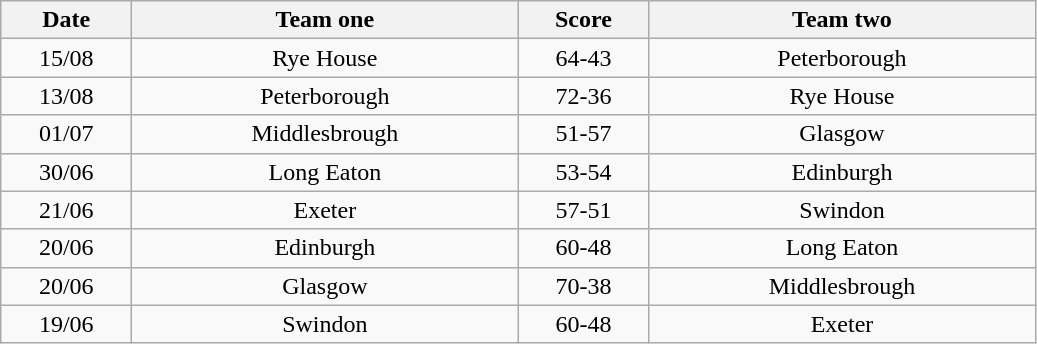<table class="wikitable" style="text-align: center">
<tr>
<th width=80>Date</th>
<th width=250>Team one</th>
<th width=80>Score</th>
<th width=250>Team two</th>
</tr>
<tr>
<td>15/08</td>
<td>Rye House</td>
<td>64-43</td>
<td>Peterborough</td>
</tr>
<tr>
<td>13/08</td>
<td>Peterborough</td>
<td>72-36</td>
<td>Rye House</td>
</tr>
<tr>
<td>01/07</td>
<td>Middlesbrough</td>
<td>51-57</td>
<td>Glasgow</td>
</tr>
<tr>
<td>30/06</td>
<td>Long Eaton</td>
<td>53-54</td>
<td>Edinburgh</td>
</tr>
<tr>
<td>21/06</td>
<td>Exeter</td>
<td>57-51</td>
<td>Swindon</td>
</tr>
<tr>
<td>20/06</td>
<td>Edinburgh</td>
<td>60-48</td>
<td>Long Eaton</td>
</tr>
<tr>
<td>20/06</td>
<td>Glasgow</td>
<td>70-38</td>
<td>Middlesbrough</td>
</tr>
<tr>
<td>19/06</td>
<td>Swindon</td>
<td>60-48</td>
<td>Exeter</td>
</tr>
</table>
